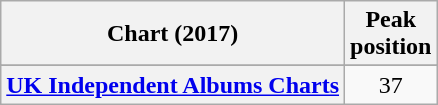<table class="wikitable sortable plainrowheaders" style="text-align:center">
<tr>
<th scope="col">Chart (2017)</th>
<th scope="col">Peak<br> position</th>
</tr>
<tr>
</tr>
<tr>
<th scope="row"><a href='#'>UK Independent Albums Charts</a></th>
<td>37</td>
</tr>
</table>
